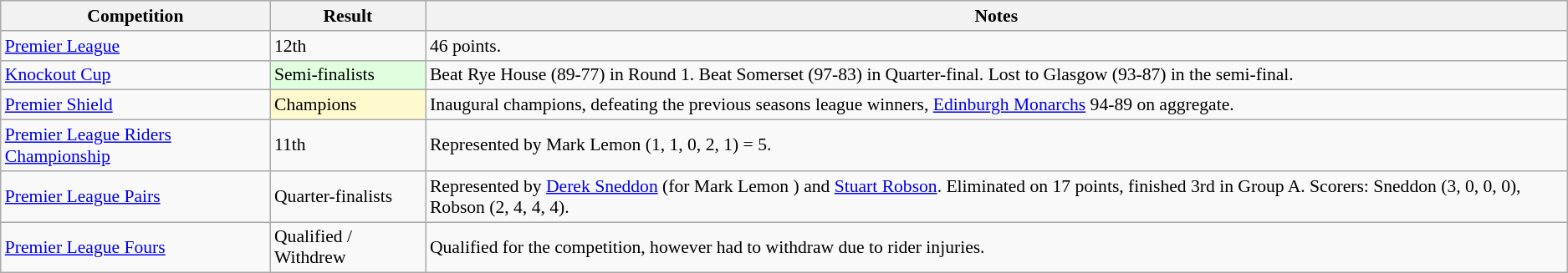<table class="wikitable" style="min-width:65%; font-size: 90%">
<tr>
<th>Competition</th>
<th>Result</th>
<th>Notes</th>
</tr>
<tr>
<td><a href='#'>Premier League</a></td>
<td>12th</td>
<td>46 points.</td>
</tr>
<tr>
<td><a href='#'>Knockout Cup</a></td>
<td style="background:#dfffdf;">Semi-finalists</td>
<td>Beat Rye House (89-77) in Round 1. Beat Somerset (97-83) in Quarter-final. Lost to Glasgow (93-87) in the semi-final.</td>
</tr>
<tr>
<td><a href='#'>Premier Shield</a></td>
<td style="text-align:left;background:#fffacd">Champions</td>
<td>Inaugural champions, defeating the previous seasons league winners, <a href='#'>Edinburgh Monarchs</a> 94-89 on aggregate.</td>
</tr>
<tr>
<td><a href='#'>Premier League Riders Championship</a></td>
<td>11th</td>
<td>Represented by Mark Lemon (1, 1, 0, 2, 1) = 5.</td>
</tr>
<tr>
<td><a href='#'>Premier League Pairs</a></td>
<td>Quarter-finalists</td>
<td>Represented by <a href='#'>Derek Sneddon</a> (for Mark Lemon ) and <a href='#'>Stuart Robson</a>. Eliminated on 17 points, finished 3rd in Group A. Scorers: Sneddon (3, 0, 0, 0), Robson (2, 4, 4, 4).</td>
</tr>
<tr>
<td><a href='#'>Premier League Fours</a></td>
<td>Qualified / Withdrew</td>
<td>Qualified for the competition, however had to withdraw due to rider injuries.</td>
</tr>
</table>
